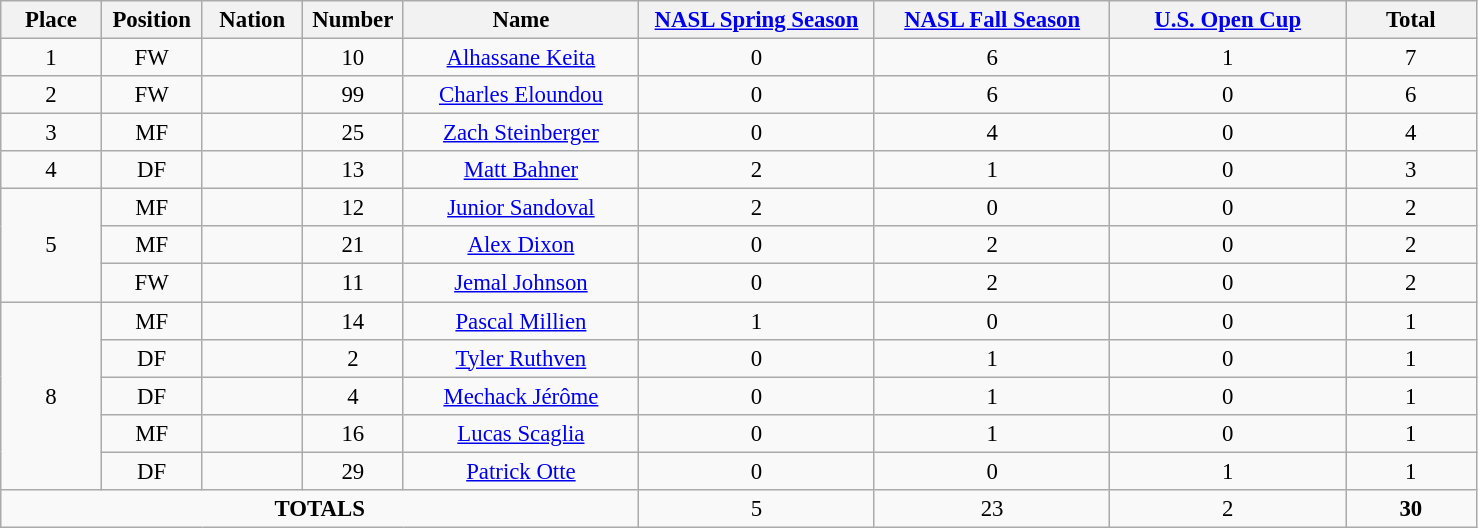<table class="wikitable" style="font-size: 95%; text-align: center;">
<tr>
<th width=60>Place</th>
<th width=60>Position</th>
<th width=60>Nation</th>
<th width=60>Number</th>
<th width=150>Name</th>
<th width=150><a href='#'>NASL Spring Season</a></th>
<th width=150><a href='#'>NASL Fall Season</a></th>
<th width=150><a href='#'>U.S. Open Cup</a></th>
<th width=80><strong>Total</strong></th>
</tr>
<tr>
<td>1</td>
<td>FW</td>
<td></td>
<td>10</td>
<td><a href='#'>Alhassane Keita</a></td>
<td>0</td>
<td>6</td>
<td>1</td>
<td>7</td>
</tr>
<tr>
<td>2</td>
<td>FW</td>
<td></td>
<td>99</td>
<td><a href='#'>Charles Eloundou</a></td>
<td>0</td>
<td>6</td>
<td>0</td>
<td>6</td>
</tr>
<tr>
<td>3</td>
<td>MF</td>
<td></td>
<td>25</td>
<td><a href='#'>Zach Steinberger</a></td>
<td>0</td>
<td>4</td>
<td>0</td>
<td>4</td>
</tr>
<tr>
<td>4</td>
<td>DF</td>
<td></td>
<td>13</td>
<td><a href='#'>Matt Bahner</a></td>
<td>2</td>
<td>1</td>
<td>0</td>
<td>3</td>
</tr>
<tr>
<td rowspan="3">5</td>
<td>MF</td>
<td></td>
<td>12</td>
<td><a href='#'>Junior Sandoval</a></td>
<td>2</td>
<td>0</td>
<td>0</td>
<td>2</td>
</tr>
<tr>
<td>MF</td>
<td></td>
<td>21</td>
<td><a href='#'>Alex Dixon</a></td>
<td>0</td>
<td>2</td>
<td>0</td>
<td>2</td>
</tr>
<tr>
<td>FW</td>
<td></td>
<td>11</td>
<td><a href='#'>Jemal Johnson</a></td>
<td>0</td>
<td>2</td>
<td>0</td>
<td>2</td>
</tr>
<tr>
<td rowspan="5">8</td>
<td>MF</td>
<td></td>
<td>14</td>
<td><a href='#'>Pascal Millien</a></td>
<td>1</td>
<td>0</td>
<td>0</td>
<td>1</td>
</tr>
<tr>
<td>DF</td>
<td></td>
<td>2</td>
<td><a href='#'>Tyler Ruthven</a></td>
<td>0</td>
<td>1</td>
<td>0</td>
<td>1</td>
</tr>
<tr>
<td>DF</td>
<td></td>
<td>4</td>
<td><a href='#'>Mechack Jérôme</a></td>
<td>0</td>
<td>1</td>
<td>0</td>
<td>1</td>
</tr>
<tr>
<td>MF</td>
<td></td>
<td>16</td>
<td><a href='#'>Lucas Scaglia</a></td>
<td>0</td>
<td>1</td>
<td>0</td>
<td>1</td>
</tr>
<tr>
<td>DF</td>
<td></td>
<td>29</td>
<td><a href='#'>Patrick Otte</a></td>
<td>0</td>
<td>0</td>
<td>1</td>
<td>1</td>
</tr>
<tr>
<td colspan="5"><strong>TOTALS</strong></td>
<td>5</td>
<td>23</td>
<td>2</td>
<td><strong>30</strong></td>
</tr>
</table>
